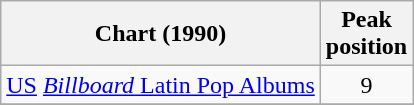<table class="wikitable">
<tr>
<th align="left">Chart (1990)</th>
<th align="left">Peak<br>position</th>
</tr>
<tr>
<td align="left"><a href='#'>US</a> <a href='#'><em>Billboard</em> Latin Pop Albums</a></td>
<td align="center">9</td>
</tr>
<tr>
</tr>
</table>
